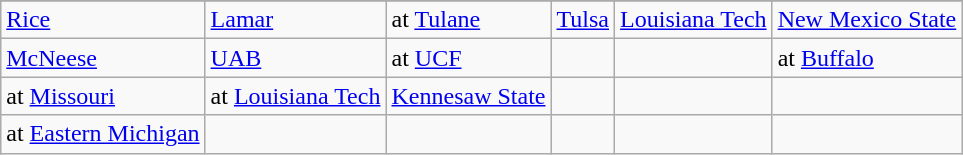<table class="wikitable">
<tr>
</tr>
<tr>
<td><a href='#'>Rice</a></td>
<td><a href='#'>Lamar</a></td>
<td>at <a href='#'>Tulane</a></td>
<td><a href='#'>Tulsa</a></td>
<td><a href='#'>Louisiana Tech</a></td>
<td><a href='#'>New Mexico State</a></td>
</tr>
<tr>
<td><a href='#'>McNeese</a></td>
<td><a href='#'>UAB</a></td>
<td>at <a href='#'>UCF</a></td>
<td></td>
<td></td>
<td>at <a href='#'>Buffalo</a></td>
</tr>
<tr>
<td>at <a href='#'>Missouri</a></td>
<td>at <a href='#'>Louisiana Tech</a></td>
<td><a href='#'>Kennesaw State</a></td>
<td></td>
<td></td>
<td></td>
</tr>
<tr>
<td>at <a href='#'>Eastern Michigan</a></td>
<td></td>
<td></td>
<td></td>
<td></td>
<td></td>
</tr>
</table>
